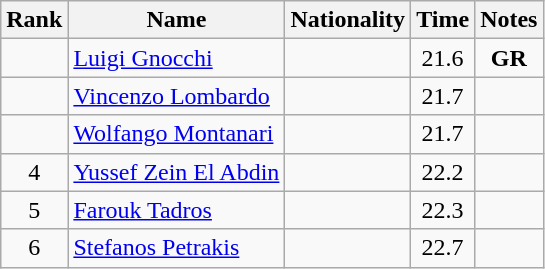<table class="wikitable sortable" style="text-align:center">
<tr>
<th>Rank</th>
<th>Name</th>
<th>Nationality</th>
<th>Time</th>
<th>Notes</th>
</tr>
<tr>
<td></td>
<td align=left><a href='#'>Luigi Gnocchi</a></td>
<td align=left></td>
<td>21.6</td>
<td><strong>GR</strong></td>
</tr>
<tr>
<td></td>
<td align=left><a href='#'>Vincenzo Lombardo</a></td>
<td align=left></td>
<td>21.7</td>
<td></td>
</tr>
<tr>
<td></td>
<td align=left><a href='#'>Wolfango Montanari</a></td>
<td align=left></td>
<td>21.7</td>
<td></td>
</tr>
<tr>
<td>4</td>
<td align=left><a href='#'>Yussef Zein El Abdin</a></td>
<td align=left></td>
<td>22.2</td>
<td></td>
</tr>
<tr>
<td>5</td>
<td align=left><a href='#'>Farouk Tadros</a></td>
<td align=left></td>
<td>22.3</td>
<td></td>
</tr>
<tr>
<td>6</td>
<td align=left><a href='#'>Stefanos Petrakis</a></td>
<td align=left></td>
<td>22.7</td>
<td></td>
</tr>
</table>
